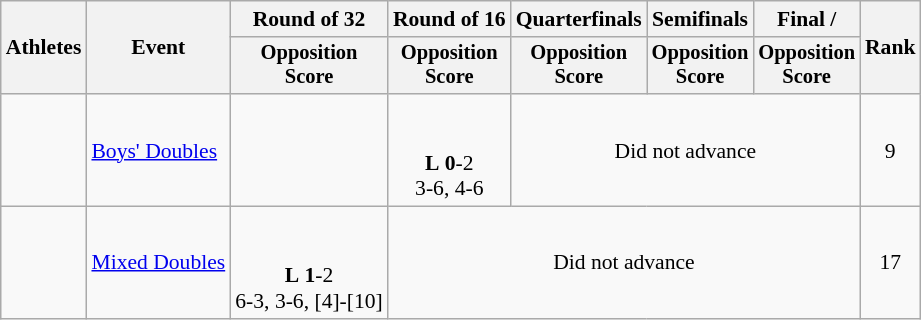<table class=wikitable style="font-size:90%">
<tr>
<th rowspan="2">Athletes</th>
<th rowspan="2">Event</th>
<th>Round of 32</th>
<th>Round of 16</th>
<th>Quarterfinals</th>
<th>Semifinals</th>
<th>Final / </th>
<th rowspan=2>Rank</th>
</tr>
<tr style="font-size:95%">
<th>Opposition<br>Score</th>
<th>Opposition<br>Score</th>
<th>Opposition<br>Score</th>
<th>Opposition<br>Score</th>
<th>Opposition<br>Score</th>
</tr>
<tr align=center>
<td align=left><br></td>
<td align=left><a href='#'>Boys' Doubles</a></td>
<td></td>
<td><br><br><strong>L</strong> <strong>0</strong>-2 <br> 3-6, 4-6</td>
<td colspan=3>Did not advance</td>
<td>9</td>
</tr>
<tr align=center>
<td align=left><br></td>
<td align=left><a href='#'>Mixed Doubles</a></td>
<td><br><br><strong>L</strong> <strong>1</strong>-2 <br> 6-3, 3-6, [4]-[10]</td>
<td colspan=4>Did not advance</td>
<td>17</td>
</tr>
</table>
